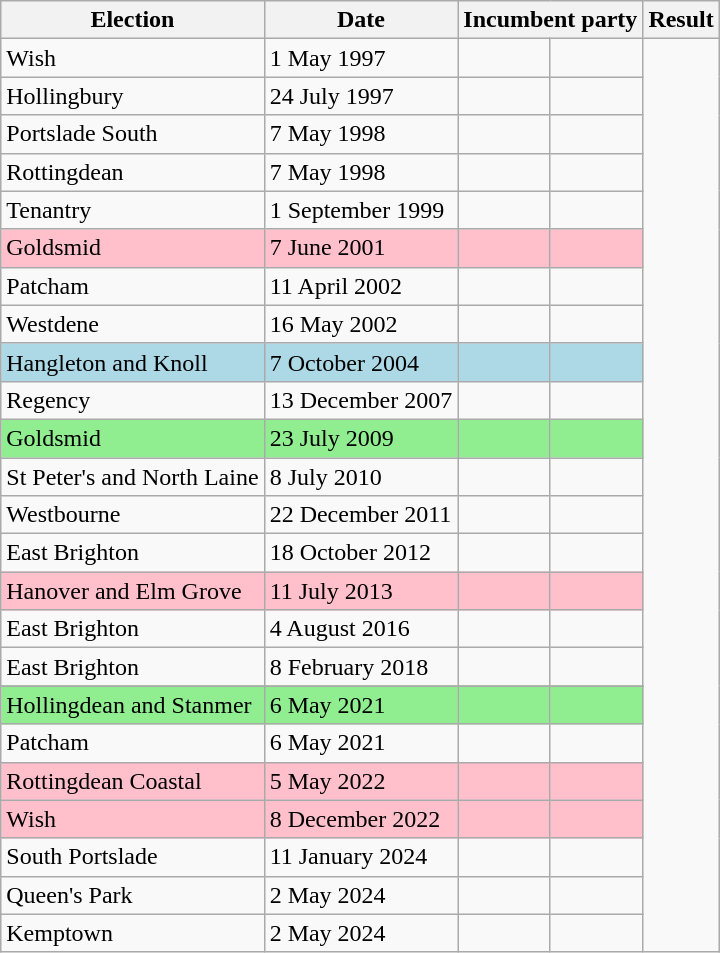<table class="wikitable">
<tr>
<th>Election</th>
<th>Date</th>
<th colspan=2>Incumbent party</th>
<th colspan=2>Result</th>
</tr>
<tr>
<td>Wish</td>
<td>1 May 1997</td>
<td></td>
<td></td>
</tr>
<tr>
<td>Hollingbury</td>
<td>24 July 1997</td>
<td></td>
<td></td>
</tr>
<tr>
<td>Portslade South</td>
<td>7 May 1998</td>
<td></td>
<td></td>
</tr>
<tr>
<td>Rottingdean</td>
<td>7 May 1998</td>
<td></td>
<td></td>
</tr>
<tr>
<td>Tenantry</td>
<td>1 September 1999</td>
<td></td>
<td></td>
</tr>
<tr bgcolor=pink>
<td>Goldsmid</td>
<td>7 June 2001</td>
<td></td>
<td></td>
</tr>
<tr>
<td>Patcham</td>
<td>11 April 2002</td>
<td></td>
<td></td>
</tr>
<tr>
<td>Westdene</td>
<td>16 May 2002</td>
<td></td>
<td></td>
</tr>
<tr bgcolor=lightblue>
<td>Hangleton and Knoll</td>
<td>7 October 2004</td>
<td></td>
<td></td>
</tr>
<tr>
<td>Regency</td>
<td>13 December 2007</td>
<td></td>
<td></td>
</tr>
<tr bgcolor=lightgreen>
<td>Goldsmid</td>
<td>23 July 2009</td>
<td></td>
<td></td>
</tr>
<tr>
<td>St Peter's and North Laine</td>
<td>8 July 2010</td>
<td></td>
<td></td>
</tr>
<tr>
<td>Westbourne</td>
<td>22 December 2011</td>
<td></td>
<td></td>
</tr>
<tr>
<td>East Brighton</td>
<td>18 October 2012</td>
<td></td>
<td></td>
</tr>
<tr bgcolor=pink>
<td>Hanover and Elm Grove</td>
<td>11 July 2013</td>
<td></td>
<td></td>
</tr>
<tr>
<td>East Brighton</td>
<td>4 August 2016</td>
<td></td>
<td></td>
</tr>
<tr>
<td>East Brighton</td>
<td>8 February 2018</td>
<td></td>
<td></td>
</tr>
<tr>
</tr>
<tr bgcolor=lightgreen>
<td>Hollingdean and Stanmer</td>
<td>6 May 2021</td>
<td></td>
<td></td>
</tr>
<tr>
<td>Patcham</td>
<td>6 May 2021</td>
<td></td>
<td></td>
</tr>
<tr bgcolor=pink>
<td>Rottingdean Coastal</td>
<td>5 May 2022</td>
<td></td>
<td></td>
</tr>
<tr bgcolor=pink>
<td>Wish</td>
<td>8 December 2022</td>
<td></td>
<td></td>
</tr>
<tr>
<td>South Portslade</td>
<td>11 January 2024</td>
<td></td>
<td></td>
</tr>
<tr>
<td>Queen's Park</td>
<td>2 May 2024</td>
<td></td>
<td></td>
</tr>
<tr>
<td>Kemptown</td>
<td>2 May 2024</td>
<td></td>
<td></td>
</tr>
</table>
